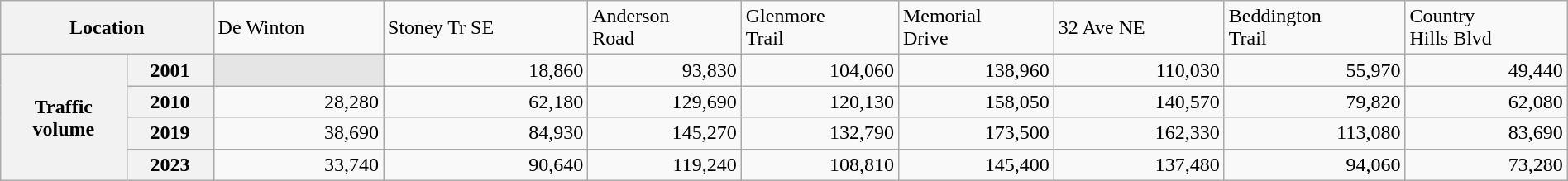<table class="wikitable"  style="text-align:left; float:left; width:100%;">
<tr>
<th scope="row" colspan="2">Location</th>
<td>De Winton</td>
<td>Stoney Tr SE</td>
<td>Anderson<br>Road</td>
<td>Glenmore<br>Trail</td>
<td>Memorial<br>Drive</td>
<td>32 Ave NE</td>
<td>Beddington<br>Trail</td>
<td>Country<br>Hills Blvd</td>
</tr>
<tr style="text-align:right;">
<th scope="row" rowspan="4">Traffic<br>volume</th>
<th scope="row">2001</th>
<td style="background:#e5e5e5;"></td>
<td>18,860</td>
<td>93,830</td>
<td>104,060</td>
<td>138,960</td>
<td>110,030</td>
<td>55,970</td>
<td>49,440</td>
</tr>
<tr style="text-align:right;">
<th scope="row">2010</th>
<td>28,280</td>
<td>62,180</td>
<td>129,690</td>
<td>120,130</td>
<td>158,050</td>
<td>140,570</td>
<td>79,820</td>
<td>62,080</td>
</tr>
<tr style="text-align:right;">
<th scope="row">2019</th>
<td>38,690</td>
<td>84,930</td>
<td>145,270</td>
<td>132,790</td>
<td>173,500</td>
<td>162,330</td>
<td>113,080</td>
<td>83,690</td>
</tr>
<tr style="text-align:right;">
<th scope="row">2023</th>
<td>33,740</td>
<td>90,640</td>
<td>119,240</td>
<td>108,810</td>
<td>145,400</td>
<td>137,480</td>
<td>94,060</td>
<td>73,280</td>
</tr>
</table>
